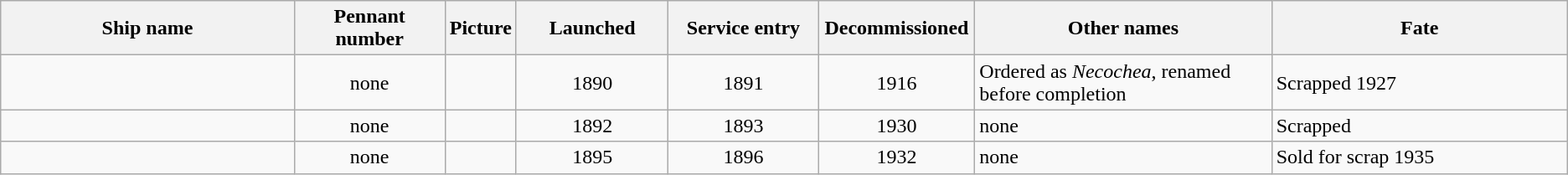<table class="wikitable">
<tr>
<th width="20%">Ship name</th>
<th width="10%">Pennant number</th>
<th>Picture</th>
<th width="10%">Launched</th>
<th width="10%">Service entry</th>
<th width="10%">Decommissioned</th>
<th width="20%">Other names</th>
<th width="20%">Fate</th>
</tr>
<tr>
<td align="left"></td>
<td align="center">none</td>
<td></td>
<td align="center">1890</td>
<td align="center">1891</td>
<td align="center">1916</td>
<td align="left">Ordered as <em>Necochea</em>, renamed before completion</td>
<td align="left">Scrapped 1927</td>
</tr>
<tr>
<td align="left"></td>
<td align="center">none</td>
<td></td>
<td align="center">1892</td>
<td align="center">1893</td>
<td align="center">1930</td>
<td align="left">none</td>
<td align="left">Scrapped</td>
</tr>
<tr>
<td align="left"></td>
<td align="center">none</td>
<td></td>
<td align="center">1895</td>
<td align="center">1896</td>
<td align="center">1932</td>
<td align="left">none</td>
<td align="left">Sold for scrap 1935</td>
</tr>
</table>
